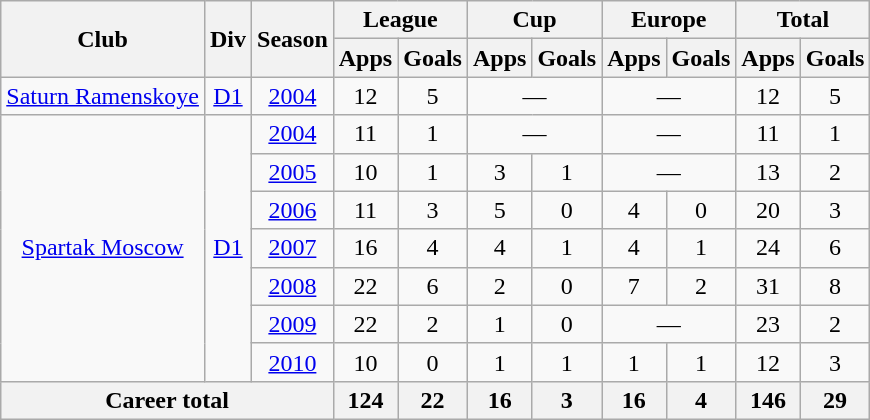<table class="wikitable" style="text-align: center;">
<tr>
<th rowspan="2">Club</th>
<th rowspan="2">Div</th>
<th rowspan="2">Season</th>
<th colspan="2">League</th>
<th colspan="2">Cup</th>
<th colspan="2">Europe</th>
<th colspan="2">Total</th>
</tr>
<tr>
<th>Apps</th>
<th>Goals</th>
<th>Apps</th>
<th>Goals</th>
<th>Apps</th>
<th>Goals</th>
<th>Apps</th>
<th>Goals</th>
</tr>
<tr>
<td rowspan="1" valign="center"><a href='#'>Saturn Ramenskoye</a></td>
<td><a href='#'>D1</a></td>
<td><a href='#'>2004</a></td>
<td>12</td>
<td>5</td>
<td colspan=2>—</td>
<td colspan=2>—</td>
<td>12</td>
<td>5</td>
</tr>
<tr>
<td rowspan="7" valign="center"><a href='#'>Spartak Moscow</a></td>
<td rowspan="7"><a href='#'>D1</a></td>
<td><a href='#'>2004</a></td>
<td>11</td>
<td>1</td>
<td colspan=2>—</td>
<td colspan=2>—</td>
<td>11</td>
<td>1</td>
</tr>
<tr>
<td><a href='#'>2005</a></td>
<td>10</td>
<td>1</td>
<td>3</td>
<td>1</td>
<td colspan=2>—</td>
<td>13</td>
<td>2</td>
</tr>
<tr>
<td><a href='#'>2006</a></td>
<td>11</td>
<td>3</td>
<td>5</td>
<td>0</td>
<td>4</td>
<td>0</td>
<td>20</td>
<td>3</td>
</tr>
<tr>
<td><a href='#'>2007</a></td>
<td>16</td>
<td>4</td>
<td>4</td>
<td>1</td>
<td>4</td>
<td>1</td>
<td>24</td>
<td>6</td>
</tr>
<tr>
<td><a href='#'>2008</a></td>
<td>22</td>
<td>6</td>
<td>2</td>
<td>0</td>
<td>7</td>
<td>2</td>
<td>31</td>
<td>8</td>
</tr>
<tr>
<td><a href='#'>2009</a></td>
<td>22</td>
<td>2</td>
<td>1</td>
<td>0</td>
<td colspan=2>—</td>
<td>23</td>
<td>2</td>
</tr>
<tr>
<td><a href='#'>2010</a></td>
<td>10</td>
<td>0</td>
<td>1</td>
<td>1</td>
<td>1</td>
<td>1</td>
<td>12</td>
<td>3</td>
</tr>
<tr>
<th colspan="3">Career total</th>
<th>124</th>
<th>22</th>
<th>16</th>
<th>3</th>
<th>16</th>
<th>4</th>
<th>146</th>
<th>29</th>
</tr>
</table>
